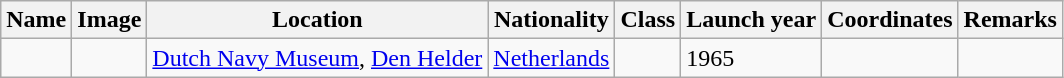<table class="wikitable">
<tr>
<th>Name</th>
<th>Image</th>
<th>Location</th>
<th>Nationality</th>
<th>Class</th>
<th>Launch year</th>
<th>Coordinates</th>
<th>Remarks</th>
</tr>
<tr>
<td></td>
<td></td>
<td><a href='#'>Dutch Navy Museum</a>, <a href='#'>Den Helder</a></td>
<td> <a href='#'>Netherlands</a></td>
<td></td>
<td>1965</td>
<td></td>
<td></td>
</tr>
</table>
